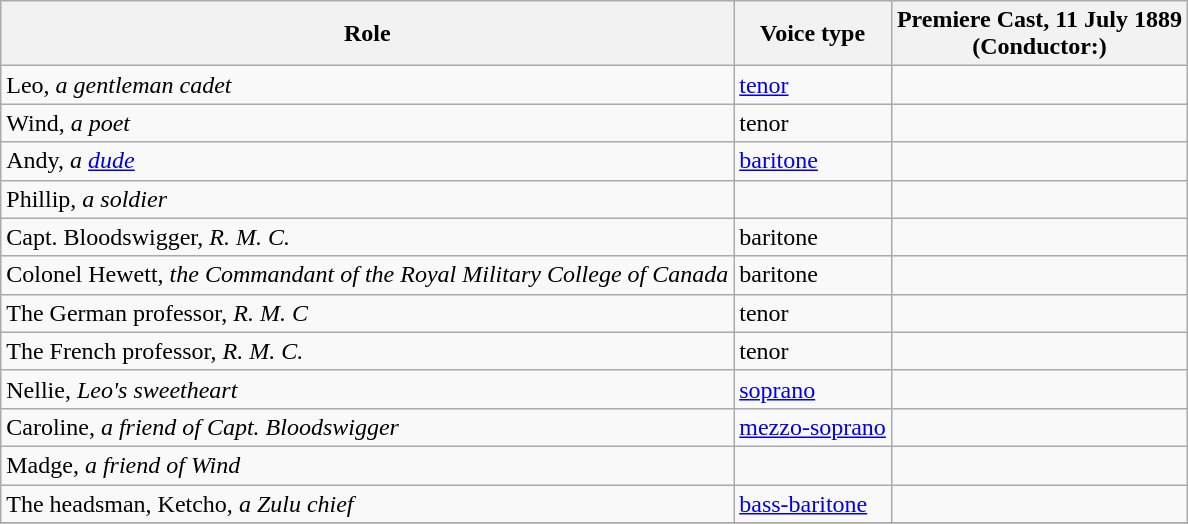<table class="wikitable">
<tr>
<th>Role</th>
<th>Voice type</th>
<th>Premiere Cast, 11 July 1889 <br>(Conductor:)</th>
</tr>
<tr>
<td>Leo, <em>a gentleman cadet</em></td>
<td><a href='#'>tenor</a></td>
<td></td>
</tr>
<tr>
<td>Wind, <em>a poet</em></td>
<td>tenor</td>
<td></td>
</tr>
<tr>
<td>Andy, <em>a <a href='#'>dude</a> </em></td>
<td><a href='#'>baritone</a></td>
<td></td>
</tr>
<tr>
<td>Phillip, <em>a soldier </em></td>
<td></td>
<td></td>
</tr>
<tr>
<td>Capt. Bloodswigger, <em>R. M. C.</em></td>
<td>baritone</td>
<td></td>
</tr>
<tr>
<td>Colonel Hewett, <em>the Commandant of the Royal Military College of Canada</em></td>
<td>baritone</td>
<td></td>
</tr>
<tr>
<td>The German professor, <em>R. M. C</em></td>
<td>tenor</td>
<td></td>
</tr>
<tr>
<td>The French professor, <em>R. M. C.</em></td>
<td>tenor</td>
<td></td>
</tr>
<tr>
<td>Nellie, <em>Leo's sweetheart</em></td>
<td><a href='#'>soprano</a></td>
<td></td>
</tr>
<tr>
<td>Caroline, <em>a friend of Capt. Bloodswigger</em></td>
<td><a href='#'>mezzo-soprano</a></td>
<td></td>
</tr>
<tr>
<td>Madge, <em>a friend of Wind</em></td>
<td></td>
<td></td>
</tr>
<tr>
<td>The headsman, Ketcho, <em>a Zulu chief</em></td>
<td><a href='#'>bass-baritone</a></td>
<td></td>
</tr>
<tr>
</tr>
</table>
